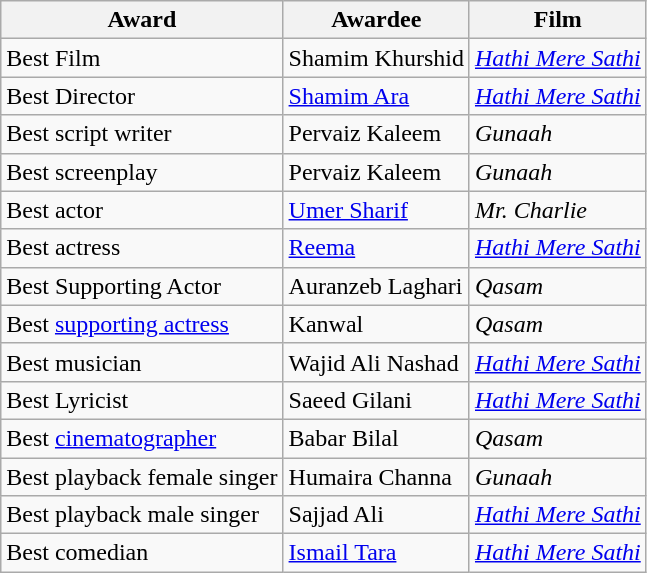<table class="wikitable">
<tr>
<th>Award</th>
<th>Awardee</th>
<th>Film</th>
</tr>
<tr>
<td>Best Film</td>
<td>Shamim Khurshid</td>
<td><a href='#'><em>Hathi Mere Sathi</em></a></td>
</tr>
<tr>
<td>Best Director</td>
<td><a href='#'>Shamim Ara</a></td>
<td><a href='#'><em>Hathi Mere Sathi</em></a></td>
</tr>
<tr>
<td>Best script writer</td>
<td>Pervaiz Kaleem</td>
<td><em>Gunaah</em></td>
</tr>
<tr>
<td>Best screenplay</td>
<td>Pervaiz Kaleem</td>
<td><em>Gunaah</em></td>
</tr>
<tr>
<td>Best actor</td>
<td><a href='#'>Umer Sharif</a></td>
<td><em>Mr. Charlie</em></td>
</tr>
<tr>
<td>Best actress</td>
<td><a href='#'>Reema</a></td>
<td><a href='#'><em>Hathi Mere Sathi</em></a></td>
</tr>
<tr>
<td>Best Supporting Actor</td>
<td>Auranzeb Laghari</td>
<td><em>Qasam</em></td>
</tr>
<tr>
<td>Best <a href='#'>supporting actress</a></td>
<td>Kanwal</td>
<td><em>Qasam</em></td>
</tr>
<tr>
<td>Best musician</td>
<td>Wajid Ali Nashad</td>
<td><a href='#'><em>Hathi Mere Sathi</em></a></td>
</tr>
<tr>
<td>Best Lyricist</td>
<td>Saeed Gilani</td>
<td><a href='#'><em>Hathi Mere Sathi</em></a></td>
</tr>
<tr>
<td>Best <a href='#'>cinematographer</a></td>
<td>Babar Bilal</td>
<td><em>Qasam</em></td>
</tr>
<tr>
<td>Best playback female singer</td>
<td>Humaira Channa</td>
<td><em>Gunaah</em></td>
</tr>
<tr>
<td>Best playback male singer</td>
<td>Sajjad Ali</td>
<td><a href='#'><em>Hathi Mere Sathi</em></a></td>
</tr>
<tr>
<td>Best comedian</td>
<td><a href='#'>Ismail Tara</a></td>
<td><a href='#'><em>Hathi Mere Sathi</em></a></td>
</tr>
</table>
